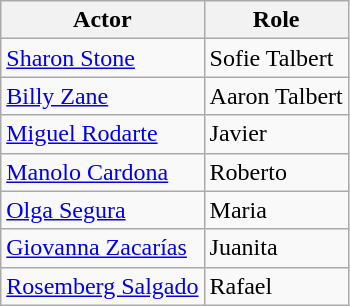<table class="wikitable sortable">
<tr>
<th>Actor</th>
<th>Role</th>
</tr>
<tr>
<td><a href='#'>Sharon Stone</a></td>
<td>Sofie Talbert</td>
</tr>
<tr>
<td><a href='#'>Billy Zane</a></td>
<td>Aaron Talbert</td>
</tr>
<tr>
<td><a href='#'>Miguel Rodarte</a></td>
<td>Javier</td>
</tr>
<tr>
<td><a href='#'>Manolo Cardona</a></td>
<td>Roberto</td>
</tr>
<tr>
<td><a href='#'>Olga Segura</a></td>
<td>Maria</td>
</tr>
<tr>
<td><a href='#'>Giovanna Zacarías</a></td>
<td>Juanita</td>
</tr>
<tr>
<td><a href='#'>Rosemberg Salgado</a></td>
<td>Rafael</td>
</tr>
</table>
